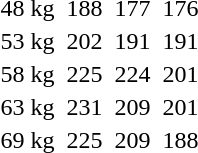<table>
<tr>
<td>48 kg<br></td>
<td></td>
<td>188</td>
<td></td>
<td>177</td>
<td></td>
<td>176</td>
</tr>
<tr>
<td>53 kg<br></td>
<td></td>
<td>202</td>
<td></td>
<td>191</td>
<td></td>
<td>191</td>
</tr>
<tr>
<td>58 kg<br></td>
<td></td>
<td>225</td>
<td></td>
<td>224</td>
<td></td>
<td>201</td>
</tr>
<tr>
<td>63 kg<br></td>
<td></td>
<td>231</td>
<td></td>
<td>209</td>
<td></td>
<td>201</td>
</tr>
<tr>
<td>69 kg<br></td>
<td></td>
<td>225</td>
<td></td>
<td>209</td>
<td></td>
<td>188</td>
</tr>
</table>
